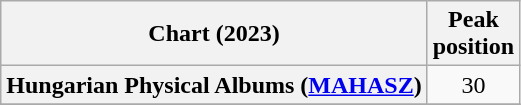<table class="wikitable sortable plainrowheaders" style="text-align:center">
<tr>
<th scope="col">Chart (2023)</th>
<th scope="col">Peak<br>position</th>
</tr>
<tr>
<th scope="row">Hungarian Physical Albums (<a href='#'>MAHASZ</a>)</th>
<td>30</td>
</tr>
<tr>
</tr>
</table>
